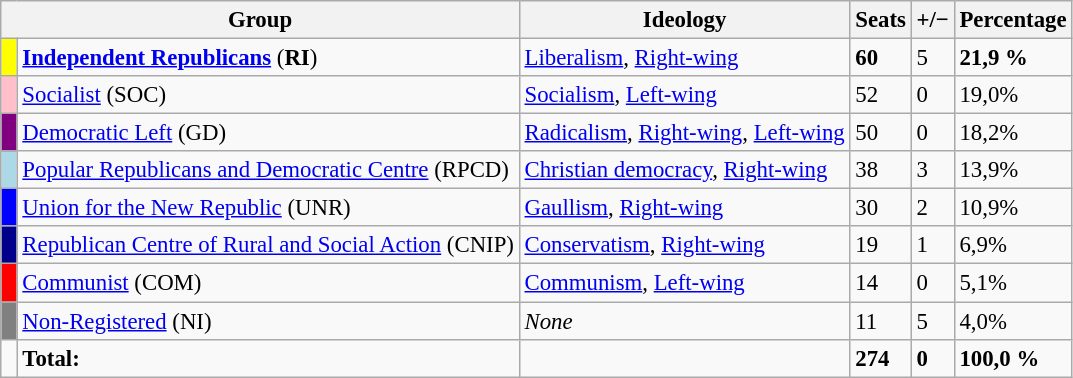<table class="wikitable" style="font-size: 95%">
<tr>
<th colspan=2>Group</th>
<th>Ideology</th>
<th>Seats</th>
<th>+/−</th>
<th>Percentage</th>
</tr>
<tr>
<td bgcolor="yellow"> </td>
<td><strong><a href='#'>Independent Republicans</a></strong> (<strong>RI</strong>)</td>
<td><a href='#'>Liberalism</a>, <a href='#'>Right-wing</a></td>
<td><strong>60</strong></td>
<td>5</td>
<td><strong>21,9 %</strong></td>
</tr>
<tr>
<td bgcolor="pink"> </td>
<td><a href='#'>Socialist</a> (SOC)</td>
<td><a href='#'>Socialism</a>, <a href='#'>Left-wing</a></td>
<td>52</td>
<td>0</td>
<td>19,0%</td>
</tr>
<tr>
<td bgcolor="purple"> </td>
<td><a href='#'>Democratic Left</a> (GD)</td>
<td><a href='#'>Radicalism</a>, <a href='#'>Right-wing</a>, <a href='#'>Left-wing</a></td>
<td>50</td>
<td>0</td>
<td>18,2%</td>
</tr>
<tr>
<td bgcolor="lightblue"> </td>
<td><a href='#'>Popular Republicans and Democratic Centre</a> (RPCD)</td>
<td><a href='#'>Christian democracy</a>, <a href='#'>Right-wing</a></td>
<td>38</td>
<td>3</td>
<td>13,9%</td>
</tr>
<tr>
<td bgcolor="blue"> </td>
<td><a href='#'>Union for the New Republic</a> (UNR)</td>
<td><a href='#'>Gaullism</a>, <a href='#'>Right-wing</a></td>
<td>30</td>
<td>2</td>
<td>10,9%</td>
</tr>
<tr>
<td bgcolor="darkblue"> </td>
<td><a href='#'>Republican Centre of Rural and Social Action</a> (CNIP)</td>
<td><a href='#'>Conservatism</a>, <a href='#'>Right-wing</a></td>
<td>19</td>
<td>1</td>
<td>6,9%</td>
</tr>
<tr>
<td bgcolor="red"> </td>
<td><a href='#'>Communist</a> (COM)</td>
<td><a href='#'>Communism</a>, <a href='#'>Left-wing</a></td>
<td>14</td>
<td>0</td>
<td>5,1%</td>
</tr>
<tr>
<td bgcolor="gray"> </td>
<td><a href='#'>Non-Registered</a> (NI)</td>
<td><em>None</em></td>
<td>11</td>
<td>5</td>
<td>4,0%</td>
</tr>
<tr>
<td></td>
<td><strong>Total:</strong></td>
<td></td>
<td><strong>274</strong></td>
<td><strong>0</strong></td>
<td><strong>100,0 %</strong></td>
</tr>
</table>
